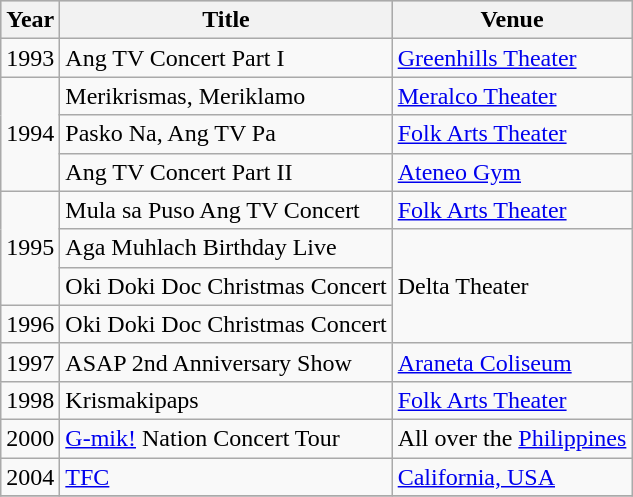<table class="wikitable">
<tr style="background:#ccc; text-align:center;">
<th>Year</th>
<th>Title</th>
<th>Venue</th>
</tr>
<tr>
<td>1993</td>
<td>Ang TV Concert Part I</td>
<td><a href='#'>Greenhills Theater</a></td>
</tr>
<tr>
<td rowspan="3">1994</td>
<td>Merikrismas, Meriklamo</td>
<td><a href='#'>Meralco Theater</a></td>
</tr>
<tr>
<td>Pasko Na, Ang TV Pa</td>
<td><a href='#'>Folk Arts Theater</a></td>
</tr>
<tr>
<td>Ang TV Concert Part II</td>
<td><a href='#'>Ateneo Gym</a></td>
</tr>
<tr>
<td rowspan="3">1995</td>
<td>Mula sa Puso Ang TV Concert</td>
<td><a href='#'>Folk Arts Theater</a></td>
</tr>
<tr>
<td>Aga Muhlach Birthday Live</td>
<td rowspan="3">Delta Theater</td>
</tr>
<tr>
<td>Oki Doki Doc Christmas Concert</td>
</tr>
<tr>
<td>1996</td>
<td>Oki Doki Doc Christmas Concert</td>
</tr>
<tr>
<td>1997</td>
<td>ASAP 2nd Anniversary Show</td>
<td><a href='#'>Araneta Coliseum</a></td>
</tr>
<tr>
<td>1998</td>
<td>Krismakipaps</td>
<td><a href='#'>Folk Arts Theater</a></td>
</tr>
<tr>
<td>2000</td>
<td><a href='#'>G-mik!</a> Nation Concert Tour</td>
<td>All over the <a href='#'>Philippines</a></td>
</tr>
<tr>
<td>2004</td>
<td><a href='#'>TFC</a></td>
<td><a href='#'>California, USA</a></td>
</tr>
<tr>
</tr>
</table>
